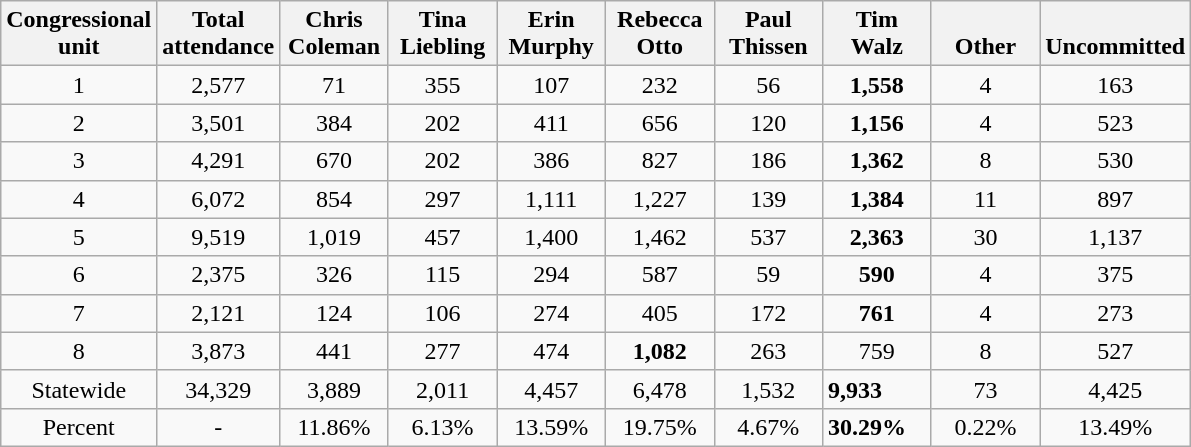<table class="wikitable sortable">
<tr valign=bottom>
<th style="width:65px;">Congressional<br>unit</th>
<th style="width:65px;">Total<br>attendance</th>
<th style="width:65px;">Chris Coleman</th>
<th style="width:65px;">Tina Liebling</th>
<th style="width:65px;">Erin Murphy</th>
<th style="width:65px;">Rebecca Otto</th>
<th style="width:65px;">Paul Thissen</th>
<th style="width:65px;">Tim<br>Walz</th>
<th style="width:65px;">Other</th>
<th style="width:65px;">Uncommitted</th>
</tr>
<tr>
<td align=center>1</td>
<td align=center>2,577</td>
<td align=center>71</td>
<td align=center>355</td>
<td align=center>107</td>
<td align=center>232</td>
<td align=center>56</td>
<td align=center><strong>1,558</strong></td>
<td align=center>4</td>
<td align=center>163</td>
</tr>
<tr>
<td align=center>2</td>
<td align=center>3,501</td>
<td align=center>384</td>
<td align=center>202</td>
<td align=center>411</td>
<td align=center>656</td>
<td align=center>120</td>
<td align=center><strong>1,156</strong></td>
<td align=center>4</td>
<td align=center>523</td>
</tr>
<tr>
<td align=center>3</td>
<td align=center>4,291</td>
<td align=center>670</td>
<td align=center>202</td>
<td align=center>386</td>
<td align=center>827</td>
<td align=center>186</td>
<td align=center><strong>1,362</strong></td>
<td align=center>8</td>
<td align=center>530</td>
</tr>
<tr>
<td align=center>4</td>
<td align=center>6,072</td>
<td align=center>854</td>
<td align=center>297</td>
<td align=center>1,111</td>
<td align=center>1,227</td>
<td align=center>139</td>
<td align=center><strong>1,384</strong></td>
<td align=center>11</td>
<td align=center>897</td>
</tr>
<tr>
<td align=center>5</td>
<td align=center>9,519</td>
<td align=center>1,019</td>
<td align=center>457</td>
<td align=center>1,400</td>
<td align=center>1,462</td>
<td align=center>537</td>
<td align=center><strong>2,363</strong></td>
<td align=center>30</td>
<td align=center>1,137</td>
</tr>
<tr>
<td align=center>6</td>
<td align=center>2,375</td>
<td align=center>326</td>
<td align=center>115</td>
<td align=center>294</td>
<td align=center>587</td>
<td align=center>59</td>
<td align=center><strong>590</strong></td>
<td align=center>4</td>
<td align=center>375</td>
</tr>
<tr>
<td align=center>7</td>
<td align=center>2,121</td>
<td align=center>124</td>
<td align=center>106</td>
<td align=center>274</td>
<td align=center>405</td>
<td align=center>172</td>
<td align=center><strong>761</strong></td>
<td align=center>4</td>
<td align=center>273</td>
</tr>
<tr>
<td align=center>8</td>
<td align=center>3,873</td>
<td align=center>441</td>
<td align=center>277</td>
<td align=center>474</td>
<td align=center><strong>1,082</strong></td>
<td align=center>263</td>
<td align=center>759</td>
<td align=center>8</td>
<td align=center>527</td>
</tr>
<tr>
<td align=center>Statewide</td>
<td align=center>34,329</td>
<td align=center>3,889</td>
<td align=center>2,011</td>
<td align=center>4,457</td>
<td align=center>6,478</td>
<td align=center>1,532</td>
<td><strong>9,933</strong></td>
<td align=center>73</td>
<td align=center>4,425</td>
</tr>
<tr>
<td align=center>Percent</td>
<td align=center>-</td>
<td align=center>11.86%</td>
<td align=center>6.13%</td>
<td align=center>13.59%</td>
<td align=center>19.75%</td>
<td align=center>4.67%</td>
<td><strong>30.29%</strong></td>
<td align=center>0.22%</td>
<td align=center>13.49%</td>
</tr>
</table>
